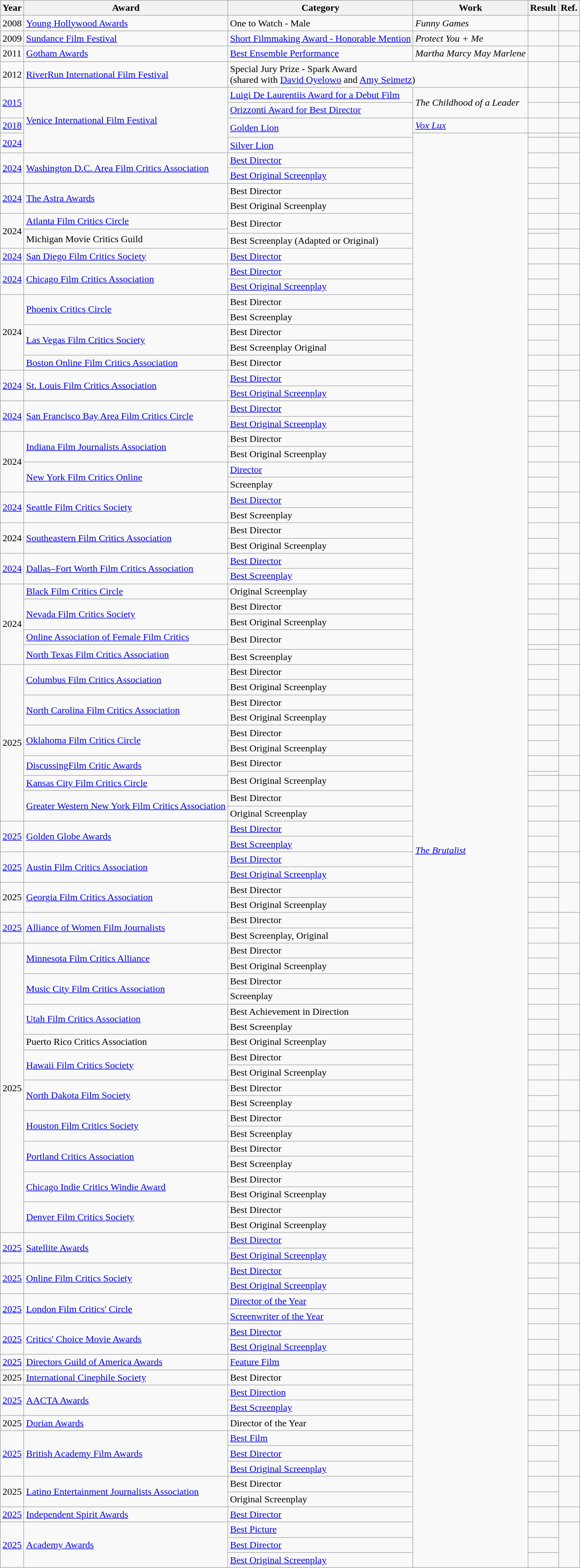<table class="wikitable sortable">
<tr>
<th>Year</th>
<th>Award</th>
<th>Category</th>
<th>Work</th>
<th>Result</th>
<th class="unsortable">Ref.</th>
</tr>
<tr>
<td>2008</td>
<td><a href='#'>Young Hollywood Awards</a></td>
<td>One to Watch - Male</td>
<td><em>Funny Games</em></td>
<td></td>
</tr>
<tr>
<td>2009</td>
<td><a href='#'>Sundance Film Festival</a></td>
<td><a href='#'>Short Filmmaking Award - Honorable Mention</a></td>
<td><em>Protect You + Me</em></td>
<td></td>
<td></td>
</tr>
<tr>
<td>2011</td>
<td><a href='#'>Gotham Awards</a></td>
<td><a href='#'>Best Ensemble Performance</a></td>
<td><em>Martha Marcy May Marlene</em></td>
<td></td>
<td></td>
</tr>
<tr>
<td>2012</td>
<td><a href='#'>RiverRun International Film Festival</a></td>
<td colspan="2">Special Jury Prize - Spark Award<br>(shared with <a href='#'>David Oyelowo</a> and <a href='#'>Amy Seimetz</a>)</td>
<td></td>
<td></td>
</tr>
<tr>
<td rowspan="2"><a href='#'>2015</a></td>
<td rowspan="5"><a href='#'>Venice International Film Festival</a></td>
<td><a href='#'>Luigi De Laurentiis Award for a Debut Film</a></td>
<td rowspan="2"><em>The Childhood of a Leader</em></td>
<td></td>
<td></td>
</tr>
<tr>
<td><a href='#'>Orizzonti Award for Best Director</a></td>
<td></td>
<td></td>
</tr>
<tr>
<td><a href='#'>2018</a></td>
<td rowspan="2"><a href='#'>Golden Lion</a></td>
<td><em><a href='#'>Vox Lux</a></em></td>
<td></td>
<td></td>
</tr>
<tr>
<td rowspan="2"><a href='#'>2024</a></td>
<td rowspan="97"><em><a href='#'>The Brutalist</a></em></td>
<td></td>
<td></td>
</tr>
<tr>
<td><a href='#'>Silver Lion</a></td>
<td></td>
<td></td>
</tr>
<tr>
<td rowspan="2"><a href='#'>2024</a></td>
<td rowspan="2"><a href='#'>Washington D.C. Area Film Critics Association</a></td>
<td><a href='#'>Best Director</a></td>
<td></td>
<td rowspan="2"></td>
</tr>
<tr>
<td><a href='#'>Best Original Screenplay</a></td>
<td></td>
</tr>
<tr>
<td rowspan="2"><a href='#'>2024</a></td>
<td rowspan="2"><a href='#'>The Astra Awards</a></td>
<td>Best Director</td>
<td></td>
<td rowspan="2"></td>
</tr>
<tr>
<td>Best Original Screenplay</td>
<td></td>
</tr>
<tr>
<td rowspan="3">2024</td>
<td><a href='#'>Atlanta Film Critics Circle</a></td>
<td rowspan="2">Best Director</td>
<td></td>
<td></td>
</tr>
<tr>
<td rowspan="2">Michigan Movie Critics Guild</td>
<td></td>
<td rowspan="2"></td>
</tr>
<tr>
<td>Best Screenplay (Adapted or Original)</td>
<td></td>
</tr>
<tr>
<td><a href='#'>2024</a></td>
<td><a href='#'>San Diego Film Critics Society</a></td>
<td><a href='#'>Best Director</a></td>
<td></td>
<td></td>
</tr>
<tr>
<td rowspan="2"><a href='#'>2024</a></td>
<td rowspan="2"><a href='#'>Chicago Film Critics Association</a></td>
<td><a href='#'>Best Director</a></td>
<td></td>
<td rowspan="2"></td>
</tr>
<tr>
<td><a href='#'>Best Original Screenplay</a></td>
<td></td>
</tr>
<tr>
<td rowspan="5">2024</td>
<td rowspan="2"><a href='#'>Phoenix Critics Circle</a></td>
<td>Best Director</td>
<td></td>
<td rowspan="2"></td>
</tr>
<tr>
<td>Best Screenplay</td>
<td></td>
</tr>
<tr>
<td rowspan="2"><a href='#'>Las Vegas Film Critics Society</a></td>
<td>Best Director</td>
<td></td>
<td rowspan="2"></td>
</tr>
<tr>
<td>Best Screenplay Original</td>
<td></td>
</tr>
<tr>
<td><a href='#'>Boston Online Film Critics Association</a></td>
<td>Best Director</td>
<td></td>
<td></td>
</tr>
<tr>
<td rowspan="2"><a href='#'>2024</a></td>
<td rowspan="2"><a href='#'>St. Louis Film Critics Association</a></td>
<td><a href='#'>Best Director</a></td>
<td></td>
<td rowspan="2"></td>
</tr>
<tr>
<td><a href='#'>Best Original Screenplay</a></td>
<td></td>
</tr>
<tr>
<td rowspan="2"><a href='#'>2024</a></td>
<td rowspan="2"><a href='#'>San Francisco Bay Area Film Critics Circle</a></td>
<td><a href='#'>Best Director</a></td>
<td></td>
<td rowspan="2"></td>
</tr>
<tr>
<td><a href='#'>Best Original Screenplay</a></td>
<td></td>
</tr>
<tr>
<td rowspan="4">2024</td>
<td rowspan="2"><a href='#'>Indiana Film Journalists Association</a></td>
<td>Best Director</td>
<td></td>
<td rowspan="2"></td>
</tr>
<tr>
<td>Best Original Screenplay</td>
<td></td>
</tr>
<tr>
<td rowspan="2"><a href='#'>New York Film Critics Online</a></td>
<td><a href='#'>Director</a></td>
<td></td>
<td rowspan="2"></td>
</tr>
<tr>
<td>Screenplay</td>
<td></td>
</tr>
<tr>
<td rowspan="2"><a href='#'>2024</a></td>
<td rowspan="2"><a href='#'>Seattle Film Critics Society</a></td>
<td><a href='#'>Best Director</a></td>
<td></td>
<td rowspan="2"></td>
</tr>
<tr>
<td>Best Screenplay</td>
<td></td>
</tr>
<tr>
<td rowspan="2">2024</td>
<td rowspan="2"><a href='#'>Southeastern Film Critics Association</a></td>
<td>Best Director</td>
<td></td>
<td rowspan="2"></td>
</tr>
<tr>
<td>Best Original Screenplay</td>
<td></td>
</tr>
<tr>
<td rowspan="2"><a href='#'>2024</a></td>
<td rowspan="2"><a href='#'>Dallas–Fort Worth Film Critics Association</a></td>
<td><a href='#'>Best Director</a></td>
<td></td>
<td rowspan="2"></td>
</tr>
<tr>
<td><a href='#'>Best Screenplay</a></td>
<td></td>
</tr>
<tr>
<td rowspan="6">2024</td>
<td><a href='#'>Black Film Critics Circle</a></td>
<td>Original Screenplay</td>
<td></td>
<td></td>
</tr>
<tr>
<td rowspan="2"><a href='#'>Nevada Film Critics Society</a></td>
<td>Best Director</td>
<td></td>
<td rowspan="2"></td>
</tr>
<tr>
<td>Best Original Screenplay</td>
<td></td>
</tr>
<tr>
<td><a href='#'>Online Association of Female Film Critics</a></td>
<td rowspan="2">Best Director</td>
<td></td>
<td></td>
</tr>
<tr>
<td rowspan="2"><a href='#'>North Texas Film Critics Association</a></td>
<td></td>
<td rowspan="2"></td>
</tr>
<tr>
<td>Best Screenplay</td>
<td></td>
</tr>
<tr>
<td rowspan="11">2025</td>
<td rowspan="2"><a href='#'>Columbus Film Critics Association</a></td>
<td>Best Director</td>
<td></td>
<td rowspan="2"></td>
</tr>
<tr>
<td>Best Original Screenplay</td>
<td></td>
</tr>
<tr>
<td rowspan="2"><a href='#'>North Carolina Film Critics Association</a></td>
<td>Best Director</td>
<td></td>
<td rowspan="2"></td>
</tr>
<tr>
<td>Best Original Screenplay</td>
<td></td>
</tr>
<tr>
<td rowspan="2"><a href='#'>Oklahoma Film Critics Circle</a></td>
<td>Best Director</td>
<td></td>
<td rowspan="2"></td>
</tr>
<tr>
<td>Best Original Screenplay</td>
<td></td>
</tr>
<tr>
<td rowspan="2"><a href='#'>DiscussingFilm Critic Awards</a></td>
<td>Best Director</td>
<td></td>
<td rowspan="2"></td>
</tr>
<tr>
<td rowspan="2">Best Original Screenplay</td>
<td></td>
</tr>
<tr>
<td><a href='#'>Kansas City Film Critics Circle</a></td>
<td></td>
<td></td>
</tr>
<tr>
<td rowspan="2"><a href='#'>Greater Western New York Film Critics Association</a></td>
<td>Best Director</td>
<td></td>
<td rowspan="2"></td>
</tr>
<tr>
<td>Original Screenplay</td>
<td></td>
</tr>
<tr>
<td rowspan="2"><a href='#'>2025</a></td>
<td rowspan="2"><a href='#'>Golden Globe Awards</a></td>
<td><a href='#'>Best Director</a></td>
<td></td>
<td rowspan="2"></td>
</tr>
<tr>
<td><a href='#'>Best Screenplay</a></td>
<td></td>
</tr>
<tr>
<td rowspan="2"><a href='#'>2025</a></td>
<td rowspan="2"><a href='#'>Austin Film Critics Association</a></td>
<td><a href='#'>Best Director</a></td>
<td></td>
<td rowspan="2"></td>
</tr>
<tr>
<td><a href='#'>Best Original Screenplay</a></td>
<td></td>
</tr>
<tr>
<td rowspan="2">2025</td>
<td rowspan="2"><a href='#'>Georgia Film Critics Association</a></td>
<td>Best Director</td>
<td></td>
<td rowspan="2"></td>
</tr>
<tr>
<td>Best Original Screenplay</td>
<td></td>
</tr>
<tr>
<td rowspan="2"><a href='#'>2025</a></td>
<td rowspan="2"><a href='#'>Alliance of Women Film Journalists</a></td>
<td>Best Director</td>
<td></td>
<td rowspan="2"></td>
</tr>
<tr>
<td>Best Screenplay, Original</td>
<td></td>
</tr>
<tr>
<td rowspan="19">2025</td>
<td rowspan="2"><a href='#'>Minnesota Film Critics Alliance</a></td>
<td>Best Director</td>
<td></td>
<td rowspan="2"></td>
</tr>
<tr>
<td>Best Original Screenplay</td>
<td></td>
</tr>
<tr>
<td rowspan="2"><a href='#'>Music City Film Critics Association</a></td>
<td>Best Director</td>
<td></td>
<td rowspan="2"></td>
</tr>
<tr>
<td>Screenplay</td>
<td></td>
</tr>
<tr>
<td rowspan="2"><a href='#'>Utah Film Critics Association</a></td>
<td>Best Achievement in Direction</td>
<td></td>
<td rowspan="2"></td>
</tr>
<tr>
<td>Best Screenplay</td>
<td></td>
</tr>
<tr>
<td>Puerto Rico Critics Association</td>
<td>Best Original Screenplay</td>
<td></td>
<td></td>
</tr>
<tr>
<td rowspan="2"><a href='#'>Hawaii Film Critics Society</a></td>
<td>Best Director</td>
<td></td>
<td rowspan="2"></td>
</tr>
<tr>
<td>Best Original Screenplay</td>
<td></td>
</tr>
<tr>
<td rowspan="2"><a href='#'>North Dakota Film Society</a></td>
<td>Best Director</td>
<td></td>
<td rowspan="2"></td>
</tr>
<tr>
<td>Best Screenplay</td>
<td></td>
</tr>
<tr>
<td rowspan="2"><a href='#'>Houston Film Critics Society</a></td>
<td>Best Director</td>
<td></td>
<td rowspan="2"></td>
</tr>
<tr>
<td>Best Screenplay</td>
<td></td>
</tr>
<tr>
<td rowspan="2"><a href='#'>Portland Critics Association</a></td>
<td>Best Director</td>
<td></td>
<td rowspan="2"></td>
</tr>
<tr>
<td>Best Screenplay</td>
<td></td>
</tr>
<tr>
<td rowspan="2"><a href='#'>Chicago Indie Critics Windie Award</a></td>
<td>Best Director</td>
<td></td>
<td rowspan="2"></td>
</tr>
<tr>
<td>Best Original Screenplay</td>
<td></td>
</tr>
<tr>
<td rowspan="2"><a href='#'>Denver Film Critics Society</a></td>
<td>Best Director</td>
<td></td>
<td rowspan="2"></td>
</tr>
<tr>
<td>Best Original Screenplay</td>
<td></td>
</tr>
<tr>
<td rowspan="2"><a href='#'>2025</a></td>
<td rowspan="2"><a href='#'>Satellite Awards</a></td>
<td><a href='#'>Best Director</a></td>
<td></td>
<td rowspan="2"></td>
</tr>
<tr>
<td><a href='#'>Best Original Screenplay</a></td>
<td></td>
</tr>
<tr>
<td rowspan="2"><a href='#'>2025</a></td>
<td rowspan="2"><a href='#'>Online Film Critics Society</a></td>
<td><a href='#'>Best Director</a></td>
<td></td>
<td rowspan="2"></td>
</tr>
<tr>
<td><a href='#'>Best Original Screenplay</a></td>
<td></td>
</tr>
<tr>
<td rowspan="2"><a href='#'>2025</a></td>
<td rowspan="2"><a href='#'>London Film Critics' Circle</a></td>
<td><a href='#'>Director of the Year</a></td>
<td></td>
<td rowspan="2"></td>
</tr>
<tr>
<td><a href='#'>Screenwriter of the Year</a></td>
<td></td>
</tr>
<tr>
<td rowspan="2"><a href='#'>2025</a></td>
<td rowspan="2"><a href='#'>Critics' Choice Movie Awards</a></td>
<td><a href='#'>Best Director</a></td>
<td></td>
<td rowspan="2"></td>
</tr>
<tr>
<td><a href='#'>Best Original Screenplay</a></td>
<td></td>
</tr>
<tr>
<td><a href='#'>2025</a></td>
<td><a href='#'>Directors Guild of America Awards</a></td>
<td><a href='#'>Feature Film</a></td>
<td></td>
<td></td>
</tr>
<tr>
<td>2025</td>
<td><a href='#'>International Cinephile Society</a></td>
<td>Best Director</td>
<td></td>
<td></td>
</tr>
<tr>
<td rowspan="2"><a href='#'>2025</a></td>
<td rowspan="2"><a href='#'>AACTA Awards</a></td>
<td><a href='#'>Best Direction</a></td>
<td></td>
<td rowspan="2"></td>
</tr>
<tr>
<td><a href='#'>Best Screenplay</a></td>
<td></td>
</tr>
<tr>
<td>2025</td>
<td><a href='#'>Dorian Awards</a></td>
<td>Director of the Year</td>
<td></td>
<td></td>
</tr>
<tr>
<td rowspan="3"><a href='#'>2025</a></td>
<td rowspan="3"><a href='#'>British Academy Film Awards</a></td>
<td><a href='#'>Best Film</a></td>
<td></td>
<td rowspan="3"></td>
</tr>
<tr>
<td><a href='#'>Best Director</a></td>
<td></td>
</tr>
<tr>
<td><a href='#'>Best Original Screenplay</a></td>
<td></td>
</tr>
<tr>
<td rowspan="2">2025</td>
<td rowspan="2"><a href='#'>Latino Entertainment Journalists Association</a></td>
<td>Best Director</td>
<td></td>
<td rowspan="2"></td>
</tr>
<tr>
<td>Original Screenplay</td>
<td></td>
</tr>
<tr>
<td><a href='#'>2025</a></td>
<td><a href='#'>Independent Spirit Awards</a></td>
<td><a href='#'>Best Director</a></td>
<td></td>
<td></td>
</tr>
<tr>
<td rowspan="3"><a href='#'>2025</a></td>
<td rowspan="3"><a href='#'>Academy Awards</a></td>
<td><a href='#'>Best Picture</a></td>
<td></td>
<td rowspan="3"></td>
</tr>
<tr>
<td><a href='#'>Best Director</a></td>
<td></td>
</tr>
<tr>
<td><a href='#'>Best Original Screenplay</a></td>
<td></td>
</tr>
</table>
